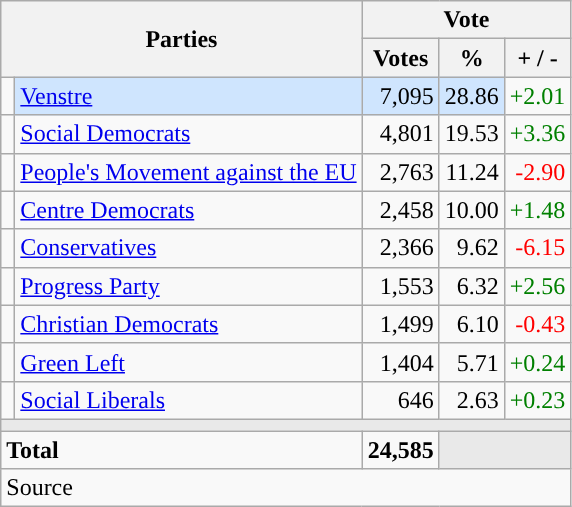<table class="wikitable" style="text-align:right;">
<tr>
<th style="text-align:centre;" rowspan="2" colspan="2" width="225">Parties</th>
<th colspan="3">Vote</th>
</tr>
<tr>
<th width="15">Votes</th>
<th width="15">%</th>
<th width="15">+ / -</th>
</tr>
<tr>
<td width="2" style="color:inherit;background:"></td>
<td bgcolor=#cfe5fe   align="left"><a href='#'>Venstre</a></td>
<td bgcolor=#cfe5fe>7,095</td>
<td bgcolor=#cfe5fe>28.86</td>
<td style=color:green;>+2.01</td>
</tr>
<tr>
<td width="2" style="color:inherit;background:"></td>
<td align="left"><a href='#'>Social Democrats</a></td>
<td>4,801</td>
<td>19.53</td>
<td style=color:green;>+3.36</td>
</tr>
<tr>
<td width="2" style="color:inherit;background:"></td>
<td align="left"><a href='#'>People's Movement against the EU</a></td>
<td>2,763</td>
<td>11.24</td>
<td style=color:red;>-2.90</td>
</tr>
<tr>
<td width="2" style="color:inherit;background:"></td>
<td align="left"><a href='#'>Centre Democrats</a></td>
<td>2,458</td>
<td>10.00</td>
<td style=color:green;>+1.48</td>
</tr>
<tr>
<td width="2" style="color:inherit;background:"></td>
<td align="left"><a href='#'>Conservatives</a></td>
<td>2,366</td>
<td>9.62</td>
<td style=color:red;>-6.15</td>
</tr>
<tr>
<td width="2" style="color:inherit;background:"></td>
<td align="left"><a href='#'>Progress Party</a></td>
<td>1,553</td>
<td>6.32</td>
<td style=color:green;>+2.56</td>
</tr>
<tr>
<td width="2" style="color:inherit;background:"></td>
<td align="left"><a href='#'>Christian Democrats</a></td>
<td>1,499</td>
<td>6.10</td>
<td style=color:red;>-0.43</td>
</tr>
<tr>
<td width="2" style="color:inherit;background:"></td>
<td align="left"><a href='#'>Green Left</a></td>
<td>1,404</td>
<td>5.71</td>
<td style=color:green;>+0.24</td>
</tr>
<tr>
<td width="2" style="color:inherit;background:"></td>
<td align="left"><a href='#'>Social Liberals</a></td>
<td>646</td>
<td>2.63</td>
<td style=color:green;>+0.23</td>
</tr>
<tr>
<td colspan="7" bgcolor="#E9E9E9"></td>
</tr>
<tr>
<td align="left" colspan="2"><strong>Total</strong></td>
<td><strong>24,585</strong></td>
<td bgcolor="#E9E9E9" colspan="2"></td>
</tr>
<tr>
<td align="left" colspan="6">Source</td>
</tr>
</table>
